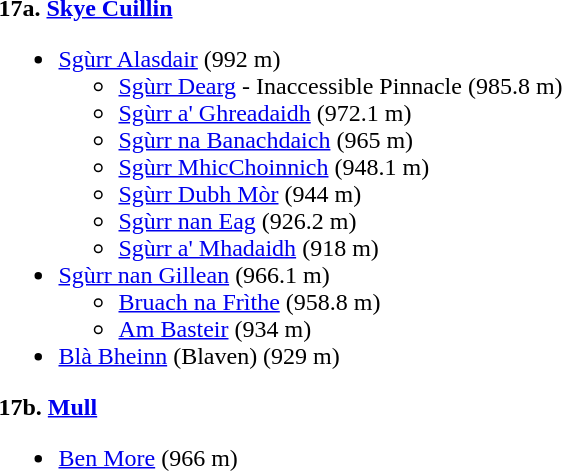<table width="100%">
<tr>
<td valign="top"><br><strong>17a. <a href='#'>Skye Cuillin</a></strong><ul><li><a href='#'>Sgùrr Alasdair</a> (992 m)<ul><li><a href='#'>Sgùrr Dearg</a> - Inaccessible Pinnacle (985.8 m)</li><li><a href='#'>Sgùrr a' Ghreadaidh</a> (972.1 m)</li><li><a href='#'>Sgùrr na Banachdaich</a> (965 m)</li><li><a href='#'>Sgùrr MhicChoinnich</a> (948.1 m)</li><li><a href='#'>Sgùrr Dubh Mòr</a> (944 m)</li><li><a href='#'>Sgùrr nan Eag</a> (926.2 m)</li><li><a href='#'>Sgùrr a' Mhadaidh</a> (918 m)</li></ul></li><li><a href='#'>Sgùrr nan Gillean</a> (966.1 m)<ul><li><a href='#'>Bruach na Frìthe</a> (958.8 m)</li><li><a href='#'>Am Basteir</a> (934 m)</li></ul></li><li><a href='#'>Blà Bheinn</a> (Blaven) (929 m)</li></ul><strong>17b. <a href='#'>Mull</a></strong><ul><li><a href='#'>Ben More</a> (966 m)</li></ul></td>
<td><br></td>
</tr>
</table>
